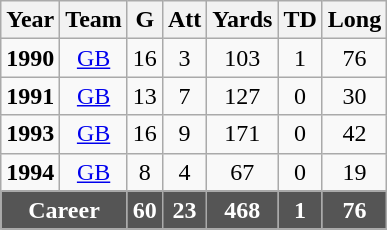<table class="wikitable sortable" style="text-align:center;">
<tr>
<th>Year</th>
<th>Team</th>
<th>G</th>
<th>Att</th>
<th>Yards</th>
<th>TD</th>
<th>Long</th>
</tr>
<tr>
<td><strong>1990</strong></td>
<td><a href='#'>GB</a></td>
<td>16</td>
<td>3</td>
<td>103</td>
<td>1</td>
<td>76</td>
</tr>
<tr>
<td><strong>1991</strong></td>
<td><a href='#'>GB</a></td>
<td>13</td>
<td>7</td>
<td>127</td>
<td>0</td>
<td>30</td>
</tr>
<tr>
<td><strong>1993</strong></td>
<td><a href='#'>GB</a></td>
<td>16</td>
<td>9</td>
<td>171</td>
<td>0</td>
<td>42</td>
</tr>
<tr>
<td><strong>1994</strong></td>
<td><a href='#'>GB</a></td>
<td>8</td>
<td>4</td>
<td>67</td>
<td>0</td>
<td>19</td>
</tr>
<tr style="background:#555555;font-weight:bold;color:white;">
<td colspan=2>Career</td>
<td>60</td>
<td>23</td>
<td>468</td>
<td>1</td>
<td>76</td>
</tr>
<tr>
</tr>
</table>
